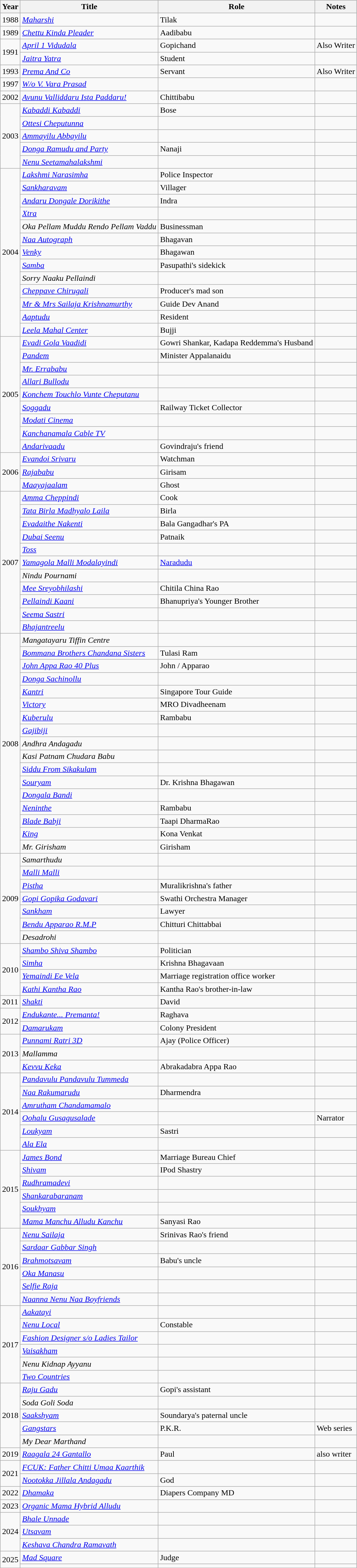<table class="wikitable sortable">
<tr>
<th>Year</th>
<th>Title</th>
<th>Role</th>
<th>Notes</th>
</tr>
<tr>
<td>1988</td>
<td><em><a href='#'>Maharshi</a></em></td>
<td>Tilak</td>
<td></td>
</tr>
<tr>
<td>1989</td>
<td><em><a href='#'>Chettu Kinda Pleader</a></em></td>
<td>Aadibabu</td>
<td></td>
</tr>
<tr>
<td rowspan="2">1991</td>
<td><em><a href='#'>April 1 Vidudala</a></em></td>
<td>Gopichand</td>
<td>Also Writer</td>
</tr>
<tr>
<td><em><a href='#'>Jaitra Yatra</a></em></td>
<td>Student</td>
<td></td>
</tr>
<tr>
<td rowspan="1">1993</td>
<td><em><a href='#'>Prema And Co</a></em></td>
<td>Servant</td>
<td>Also Writer</td>
</tr>
<tr>
<td>1997</td>
<td><em><a href='#'>W/o V. Vara Prasad</a></em></td>
<td></td>
<td></td>
</tr>
<tr>
<td>2002</td>
<td><em><a href='#'>Avunu Valliddaru Ista Paddaru!</a></em></td>
<td>Chittibabu</td>
<td></td>
</tr>
<tr>
<td rowspan="5">2003</td>
<td><em><a href='#'>Kabaddi Kabaddi</a></em></td>
<td>Bose</td>
<td></td>
</tr>
<tr>
<td><em><a href='#'>Ottesi Cheputunna</a></em></td>
<td></td>
<td></td>
</tr>
<tr>
<td><em><a href='#'>Ammayilu Abbayilu</a></em></td>
<td></td>
<td></td>
</tr>
<tr>
<td><em><a href='#'>Donga Ramudu and Party</a></em></td>
<td>Nanaji</td>
<td></td>
</tr>
<tr>
<td><em><a href='#'>Nenu Seetamahalakshmi</a></em></td>
<td></td>
<td></td>
</tr>
<tr>
<td rowspan="13">2004</td>
<td><em><a href='#'>Lakshmi Narasimha</a></em></td>
<td>Police Inspector</td>
<td></td>
</tr>
<tr>
<td><em><a href='#'>Sankharavam</a></em></td>
<td>Villager</td>
<td></td>
</tr>
<tr>
<td><em><a href='#'>Andaru Dongale Dorikithe</a></em></td>
<td>Indra</td>
<td></td>
</tr>
<tr>
<td><em><a href='#'>Xtra</a></em></td>
<td></td>
<td></td>
</tr>
<tr>
<td><em>Oka Pellam Muddu Rendo Pellam Vaddu</em></td>
<td>Businessman</td>
<td></td>
</tr>
<tr>
<td><em><a href='#'>Naa Autograph</a></em></td>
<td>Bhagavan</td>
<td></td>
</tr>
<tr>
<td><em><a href='#'>Venky</a></em></td>
<td>Bhagawan</td>
<td></td>
</tr>
<tr>
<td><em><a href='#'>Samba</a></em></td>
<td>Pasupathi's sidekick</td>
<td></td>
</tr>
<tr>
<td><em>Sorry Naaku Pellaindi</em></td>
<td></td>
<td></td>
</tr>
<tr>
<td><em><a href='#'>Cheppave Chirugali</a></em></td>
<td>Producer's mad son</td>
<td></td>
</tr>
<tr>
<td><em><a href='#'>Mr & Mrs Sailaja Krishnamurthy</a></em></td>
<td>Guide Dev Anand</td>
<td></td>
</tr>
<tr>
<td><em><a href='#'>Aaptudu</a></em></td>
<td>Resident</td>
<td></td>
</tr>
<tr>
<td><em><a href='#'>Leela Mahal Center</a></em></td>
<td>Bujji</td>
<td></td>
</tr>
<tr>
<td rowspan="9">2005</td>
<td><em><a href='#'>Evadi Gola Vaadidi</a></em></td>
<td>Gowri Shankar, Kadapa Reddemma's Husband</td>
<td></td>
</tr>
<tr>
<td><em><a href='#'>Pandem</a></em></td>
<td>Minister Appalanaidu</td>
<td></td>
</tr>
<tr>
<td><em><a href='#'>Mr. Errababu</a></em></td>
<td></td>
<td></td>
</tr>
<tr>
<td><em><a href='#'>Allari Bullodu</a></em></td>
<td></td>
<td></td>
</tr>
<tr>
<td><em><a href='#'>Konchem Touchlo Vunte Cheputanu</a></em></td>
<td></td>
<td></td>
</tr>
<tr>
<td><em><a href='#'>Soggadu</a></em></td>
<td>Railway Ticket Collector</td>
<td></td>
</tr>
<tr>
<td><em><a href='#'>Modati Cinema</a></em></td>
<td></td>
<td></td>
</tr>
<tr>
<td><em><a href='#'>Kanchanamala Cable TV</a></em></td>
<td></td>
<td></td>
</tr>
<tr>
<td><em><a href='#'>Andarivaadu</a></em></td>
<td>Govindraju's friend</td>
<td></td>
</tr>
<tr>
<td rowspan="3">2006</td>
<td><em><a href='#'>Evandoi Srivaru</a></em></td>
<td>Watchman</td>
<td></td>
</tr>
<tr>
<td><em><a href='#'>Rajababu</a></em></td>
<td>Girisam</td>
<td></td>
</tr>
<tr>
<td><em><a href='#'>Maayajaalam</a></em></td>
<td>Ghost</td>
<td></td>
</tr>
<tr>
<td rowspan="11">2007</td>
<td><em><a href='#'>Amma Cheppindi</a></em></td>
<td>Cook</td>
<td></td>
</tr>
<tr>
<td><em><a href='#'>Tata Birla Madhyalo Laila</a></em></td>
<td>Birla</td>
<td></td>
</tr>
<tr>
<td><em><a href='#'>Evadaithe Nakenti</a></em></td>
<td>Bala Gangadhar's PA</td>
<td></td>
</tr>
<tr>
<td><em><a href='#'>Dubai Seenu</a></em></td>
<td>Patnaik</td>
<td></td>
</tr>
<tr>
<td><em><a href='#'>Toss</a></em></td>
<td></td>
<td></td>
</tr>
<tr>
<td><em><a href='#'>Yamagola Malli Modalayindi</a></em></td>
<td><a href='#'>Naradudu</a></td>
<td></td>
</tr>
<tr>
<td><em>Nindu Pournami</em></td>
<td></td>
<td></td>
</tr>
<tr>
<td><em><a href='#'>Mee Sreyobhilashi</a></em></td>
<td>Chitila China Rao</td>
<td></td>
</tr>
<tr>
<td><em><a href='#'>Pellaindi Kaani</a></em></td>
<td>Bhanupriya's Younger Brother</td>
<td></td>
</tr>
<tr>
<td><em><a href='#'>Seema Sastri</a></em></td>
<td></td>
<td></td>
</tr>
<tr>
<td><em><a href='#'>Bhajantreelu</a></em></td>
<td></td>
<td></td>
</tr>
<tr>
<td rowspan="17">2008</td>
<td><em>Mangatayaru Tiffin Centre</em></td>
<td></td>
<td></td>
</tr>
<tr>
<td><em><a href='#'>Bommana Brothers Chandana Sisters</a></em></td>
<td>Tulasi Ram</td>
<td></td>
</tr>
<tr>
<td><em><a href='#'>John Appa Rao 40 Plus</a></em></td>
<td>John / Apparao</td>
<td></td>
</tr>
<tr>
<td><em><a href='#'>Donga Sachinollu</a></em></td>
<td></td>
<td></td>
</tr>
<tr>
<td><em><a href='#'>Kantri</a></em></td>
<td>Singapore Tour Guide</td>
<td></td>
</tr>
<tr>
<td><em><a href='#'>Victory</a></em></td>
<td>MRO Divadheenam</td>
<td></td>
</tr>
<tr>
<td><em><a href='#'>Kuberulu</a></em></td>
<td>Rambabu</td>
<td></td>
</tr>
<tr>
<td><em><a href='#'>Gajibiji</a></em></td>
<td></td>
<td></td>
</tr>
<tr>
<td><em>Andhra Andagadu</em></td>
<td></td>
<td></td>
</tr>
<tr>
<td><em>Kasi Patnam Chudara Babu</em></td>
<td></td>
<td></td>
</tr>
<tr>
<td><em><a href='#'>Siddu From Sikakulam</a></em></td>
<td></td>
<td></td>
</tr>
<tr>
<td><em><a href='#'>Souryam</a></em></td>
<td>Dr. Krishna Bhagawan</td>
<td></td>
</tr>
<tr>
<td><em><a href='#'>Dongala Bandi</a></em></td>
<td></td>
<td></td>
</tr>
<tr>
<td><em><a href='#'>Neninthe</a></em></td>
<td>Rambabu</td>
<td></td>
</tr>
<tr>
<td><em><a href='#'>Blade Babji</a></em></td>
<td>Taapi DharmaRao</td>
<td></td>
</tr>
<tr>
<td><em><a href='#'>King</a></em></td>
<td>Kona Venkat</td>
<td></td>
</tr>
<tr>
<td><em>Mr. Girisham</em></td>
<td>Girisham</td>
<td></td>
</tr>
<tr>
<td rowspan="7">2009</td>
<td><em>Samarthudu</em></td>
<td></td>
<td></td>
</tr>
<tr>
<td><em><a href='#'>Malli Malli</a></em></td>
<td></td>
<td></td>
</tr>
<tr>
<td><em><a href='#'>Pistha</a></em></td>
<td>Muralikrishna's father</td>
<td></td>
</tr>
<tr>
<td><em><a href='#'>Gopi Gopika Godavari</a></em></td>
<td>Swathi Orchestra Manager</td>
<td></td>
</tr>
<tr>
<td><em><a href='#'>Sankham</a></em></td>
<td>Lawyer</td>
<td></td>
</tr>
<tr>
<td><em><a href='#'>Bendu Apparao R.M.P</a></em></td>
<td>Chitturi Chittabbai</td>
<td></td>
</tr>
<tr>
<td><em>Desadrohi</em></td>
<td></td>
<td></td>
</tr>
<tr>
<td rowspan="4">2010</td>
<td><em><a href='#'>Shambo Shiva Shambo</a></em></td>
<td>Politician</td>
<td></td>
</tr>
<tr>
<td><em><a href='#'>Simha</a></em></td>
<td>Krishna Bhagavaan</td>
<td></td>
</tr>
<tr>
<td><em><a href='#'>Yemaindi Ee Vela</a></em></td>
<td>Marriage registration office worker</td>
<td></td>
</tr>
<tr>
<td><em><a href='#'>Kathi Kantha Rao</a></em></td>
<td>Kantha Rao's brother-in-law</td>
<td></td>
</tr>
<tr>
<td>2011</td>
<td><em><a href='#'>Shakti</a></em></td>
<td>David</td>
<td></td>
</tr>
<tr>
<td rowspan="2">2012</td>
<td><em><a href='#'>Endukante... Premanta!</a></em></td>
<td>Raghava</td>
<td></td>
</tr>
<tr>
<td><em><a href='#'>Damarukam</a></em></td>
<td>Colony President</td>
<td></td>
</tr>
<tr>
<td rowspan="3">2013</td>
<td><em><a href='#'>Punnami Ratri 3D</a></em></td>
<td>Ajay (Police Officer)</td>
<td></td>
</tr>
<tr>
<td><em>Mallamma</em></td>
<td></td>
<td></td>
</tr>
<tr>
<td><em><a href='#'>Kevvu Keka</a></em></td>
<td>Abrakadabra Appa Rao</td>
<td></td>
</tr>
<tr>
<td rowspan="6">2014</td>
<td><em><a href='#'>Pandavulu Pandavulu Tummeda</a></em></td>
<td></td>
<td></td>
</tr>
<tr>
<td><em><a href='#'>Naa Rakumarudu</a></em></td>
<td>Dharmendra</td>
<td></td>
</tr>
<tr>
<td><em><a href='#'>Amrutham Chandamamalo</a></em></td>
<td></td>
<td></td>
</tr>
<tr>
<td><em><a href='#'>Oohalu Gusagusalade</a></em></td>
<td></td>
<td>Narrator</td>
</tr>
<tr>
<td><em><a href='#'>Loukyam</a></em></td>
<td>Sastri</td>
<td></td>
</tr>
<tr>
<td><em><a href='#'>Ala Ela</a></em></td>
<td></td>
<td></td>
</tr>
<tr>
<td rowspan="6">2015</td>
<td><em><a href='#'>James Bond</a></em></td>
<td>Marriage Bureau Chief</td>
<td></td>
</tr>
<tr>
<td><em><a href='#'>Shivam</a></em></td>
<td>IPod Shastry</td>
<td></td>
</tr>
<tr>
<td><em><a href='#'>Rudhramadevi</a></em></td>
<td></td>
<td></td>
</tr>
<tr>
<td><em><a href='#'>Shankarabaranam</a></em></td>
<td></td>
<td></td>
</tr>
<tr>
<td><em><a href='#'>Soukhyam</a></em></td>
<td></td>
<td></td>
</tr>
<tr>
<td><em><a href='#'>Mama Manchu Alludu Kanchu</a></em></td>
<td>Sanyasi Rao</td>
<td></td>
</tr>
<tr>
<td rowspan="6">2016</td>
<td><em><a href='#'>Nenu Sailaja</a></em></td>
<td>Srinivas Rao's friend</td>
<td></td>
</tr>
<tr>
<td><em><a href='#'>Sardaar Gabbar Singh</a></em></td>
<td></td>
<td></td>
</tr>
<tr>
<td><em><a href='#'>Brahmotsavam</a></em></td>
<td>Babu's uncle</td>
<td></td>
</tr>
<tr>
<td><em><a href='#'>Oka Manasu</a></em></td>
<td></td>
<td></td>
</tr>
<tr>
<td><em><a href='#'>Selfie Raja</a></em></td>
<td></td>
<td></td>
</tr>
<tr>
<td><em><a href='#'>Naanna Nenu Naa Boyfriends</a></em></td>
<td></td>
<td></td>
</tr>
<tr>
<td rowspan="6">2017</td>
<td><em><a href='#'>Aakatayi</a></em></td>
<td></td>
<td></td>
</tr>
<tr>
<td><em><a href='#'>Nenu Local</a></em></td>
<td>Constable</td>
<td></td>
</tr>
<tr>
<td><em><a href='#'>Fashion Designer s/o Ladies Tailor</a></em></td>
<td></td>
<td></td>
</tr>
<tr>
<td><em><a href='#'>Vaisakham</a></em></td>
<td></td>
<td></td>
</tr>
<tr>
<td><em>Nenu Kidnap Ayyanu</em></td>
<td></td>
<td></td>
</tr>
<tr>
<td><em><a href='#'>Two Countries</a></em></td>
<td></td>
<td></td>
</tr>
<tr>
<td rowspan="5">2018</td>
<td><em><a href='#'>Raju Gadu</a></em></td>
<td>Gopi's assistant</td>
<td></td>
</tr>
<tr>
<td><em>Soda Goli Soda</em></td>
<td></td>
<td></td>
</tr>
<tr>
<td><em><a href='#'>Saakshyam</a></em></td>
<td>Soundarya's paternal uncle</td>
<td></td>
</tr>
<tr>
<td><em><a href='#'>Gangstars</a></em></td>
<td>P.K.R.</td>
<td>Web series</td>
</tr>
<tr>
<td><em>My Dear Marthand</em></td>
<td></td>
<td></td>
</tr>
<tr>
<td>2019</td>
<td><em><a href='#'>Raagala 24 Gantallo</a></em></td>
<td>Paul</td>
<td>also writer</td>
</tr>
<tr>
<td rowspan="2">2021</td>
<td><em><a href='#'>FCUK: Father Chitti Umaa Kaarthik</a></em></td>
<td></td>
<td></td>
</tr>
<tr>
<td><em><a href='#'>Nootokka Jillala Andagadu</a></em></td>
<td>God</td>
<td></td>
</tr>
<tr>
<td>2022</td>
<td><em><a href='#'>Dhamaka</a></em></td>
<td>Diapers Company MD</td>
<td></td>
</tr>
<tr>
<td rowspan="1">2023</td>
<td><em><a href='#'>Organic Mama Hybrid Alludu</a></em></td>
<td></td>
<td></td>
</tr>
<tr>
<td rowspan="3">2024</td>
<td><em><a href='#'>Bhale Unnade</a></em></td>
<td></td>
<td></td>
</tr>
<tr>
<td><em><a href='#'>Utsavam</a></em></td>
<td></td>
<td></td>
</tr>
<tr>
<td><em><a href='#'>Keshava Chandra Ramavath</a></em></td>
<td></td>
<td></td>
</tr>
<tr>
<td rowspan="2">2025</td>
<td><em><a href='#'>Mad Square</a></em></td>
<td>Judge</td>
<td></td>
</tr>
<tr>
<td></td>
<td></td>
<td></td>
</tr>
</table>
